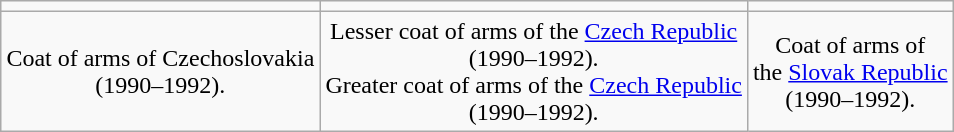<table class="wikitable" style="margin:1em auto; text-align:center;">
<tr>
<td></td>
<td> </td>
<td></td>
</tr>
<tr>
<td>Coat of arms of Czechoslovakia<br>(1990–1992).</td>
<td>Lesser coat of arms of the <a href='#'>Czech Republic</a><br>(1990–1992).<br>Greater coat of arms of the <a href='#'>Czech Republic</a><br>(1990–1992).</td>
<td>Coat of arms of<br>the <a href='#'>Slovak Republic</a><br>(1990–1992).</td>
</tr>
</table>
